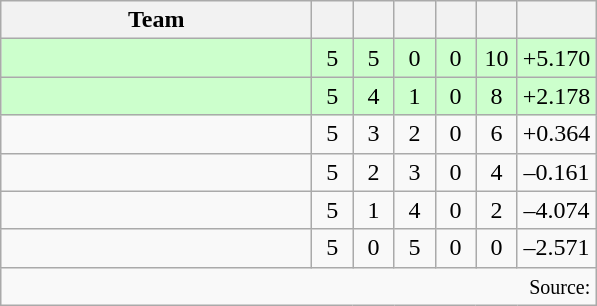<table class="wikitable" style="text-align:center">
<tr>
<th width=200>Team</th>
<th width=20></th>
<th width=20></th>
<th width=20></th>
<th width=20></th>
<th width=20></th>
<th width=45></th>
</tr>
<tr style="background:#cfc">
<td align="left"></td>
<td>5</td>
<td>5</td>
<td>0</td>
<td>0</td>
<td>10</td>
<td>+5.170</td>
</tr>
<tr style="background:#cfc">
<td align="left"></td>
<td>5</td>
<td>4</td>
<td>1</td>
<td>0</td>
<td>8</td>
<td>+2.178</td>
</tr>
<tr>
<td align="left"></td>
<td>5</td>
<td>3</td>
<td>2</td>
<td>0</td>
<td>6</td>
<td>+0.364</td>
</tr>
<tr>
<td align="left"></td>
<td>5</td>
<td>2</td>
<td>3</td>
<td>0</td>
<td>4</td>
<td>–0.161</td>
</tr>
<tr>
<td align="left"></td>
<td>5</td>
<td>1</td>
<td>4</td>
<td>0</td>
<td>2</td>
<td>–4.074</td>
</tr>
<tr>
<td align="left"></td>
<td>5</td>
<td>0</td>
<td>5</td>
<td>0</td>
<td>0</td>
<td>–2.571</td>
</tr>
<tr>
<td colspan=7 align=right><small>Source: </small></td>
</tr>
</table>
